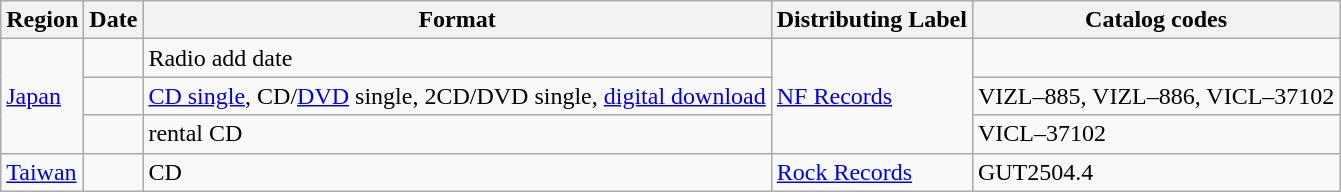<table class="wikitable">
<tr>
<th>Region</th>
<th>Date</th>
<th>Format</th>
<th>Distributing Label</th>
<th>Catalog codes</th>
</tr>
<tr>
<td rowspan="3"><a href='#'>Japan</a></td>
<td></td>
<td>Radio add date</td>
<td rowspan="3"><a href='#'>NF Records</a></td>
<td></td>
</tr>
<tr>
<td></td>
<td><a href='#'>CD single</a>, CD/<a href='#'>DVD</a> single, 2CD/DVD single, <a href='#'>digital download</a></td>
<td>VIZL–885, VIZL–886, VICL–37102</td>
</tr>
<tr>
<td></td>
<td>rental CD</td>
<td>VICL–37102</td>
</tr>
<tr>
<td><a href='#'>Taiwan</a></td>
<td></td>
<td>CD</td>
<td><a href='#'>Rock Records</a></td>
<td>GUT2504.4</td>
</tr>
</table>
